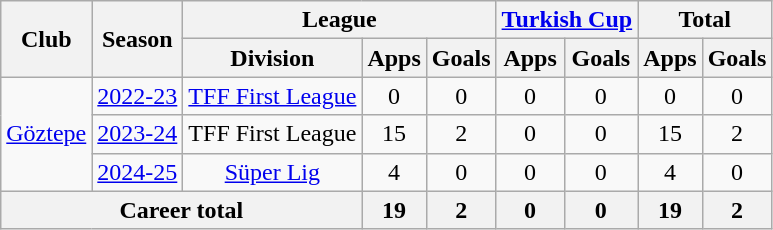<table class="wikitable" style="text-align: center;">
<tr>
<th rowspan="2">Club</th>
<th rowspan="2">Season</th>
<th colspan="3">League</th>
<th colspan="2"><a href='#'>Turkish Cup</a></th>
<th colspan="2">Total</th>
</tr>
<tr>
<th>Division</th>
<th>Apps</th>
<th>Goals</th>
<th>Apps</th>
<th>Goals</th>
<th>Apps</th>
<th>Goals</th>
</tr>
<tr>
<td rowspan="3"><a href='#'>Göztepe</a></td>
<td><a href='#'>2022-23</a></td>
<td><a href='#'>TFF First League</a></td>
<td>0</td>
<td>0</td>
<td>0</td>
<td>0</td>
<td>0</td>
<td>0</td>
</tr>
<tr>
<td><a href='#'>2023-24</a></td>
<td>TFF First League</td>
<td>15</td>
<td>2</td>
<td>0</td>
<td>0</td>
<td>15</td>
<td>2</td>
</tr>
<tr>
<td><a href='#'>2024-25</a></td>
<td><a href='#'>Süper Lig</a></td>
<td>4</td>
<td>0</td>
<td>0</td>
<td>0</td>
<td>4</td>
<td>0</td>
</tr>
<tr>
<th colspan="3">Career total</th>
<th>19</th>
<th>2</th>
<th>0</th>
<th>0</th>
<th>19</th>
<th>2</th>
</tr>
</table>
